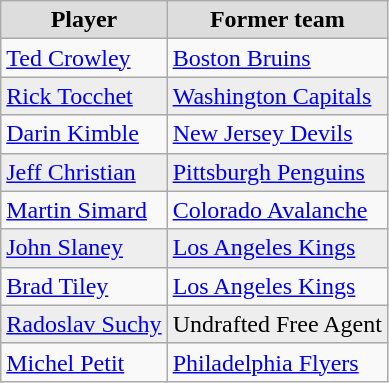<table class="wikitable">
<tr style="text-align:center; background:#ddd;">
<td><strong>Player</strong></td>
<td><strong>Former team</strong></td>
</tr>
<tr>
<td><a href='#'>Ted Crowley</a></td>
<td><a href='#'>Boston Bruins</a></td>
</tr>
<tr style="background:#eee;">
<td><a href='#'>Rick Tocchet</a></td>
<td><a href='#'>Washington Capitals</a></td>
</tr>
<tr>
<td><a href='#'>Darin Kimble</a></td>
<td><a href='#'>New Jersey Devils</a></td>
</tr>
<tr style="background:#eee;">
<td><a href='#'>Jeff Christian</a></td>
<td><a href='#'>Pittsburgh Penguins</a></td>
</tr>
<tr>
<td><a href='#'>Martin Simard</a></td>
<td><a href='#'>Colorado Avalanche</a></td>
</tr>
<tr style="background:#eee;">
<td><a href='#'>John Slaney</a></td>
<td><a href='#'>Los Angeles Kings</a></td>
</tr>
<tr>
<td><a href='#'>Brad Tiley</a></td>
<td><a href='#'>Los Angeles Kings</a></td>
</tr>
<tr style="background:#eee;">
<td><a href='#'>Radoslav Suchy</a></td>
<td>Undrafted Free Agent</td>
</tr>
<tr>
<td><a href='#'>Michel Petit</a></td>
<td><a href='#'>Philadelphia Flyers</a></td>
</tr>
</table>
